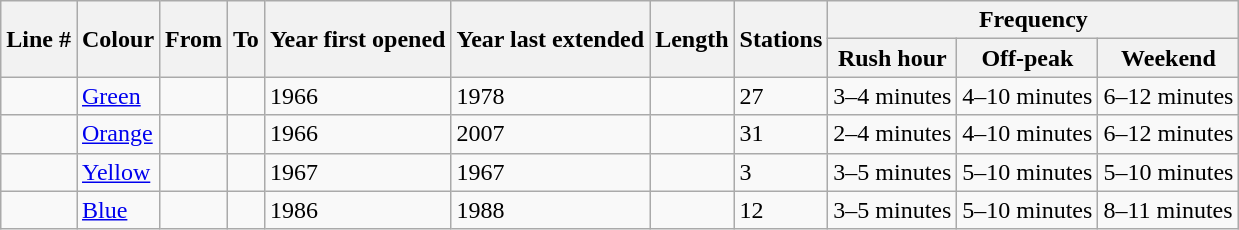<table class="wikitable">
<tr>
<th rowspan="2">Line #</th>
<th rowspan="2">Colour</th>
<th rowspan="2">From</th>
<th rowspan="2">To</th>
<th rowspan="2">Year first opened</th>
<th rowspan="2">Year last extended</th>
<th rowspan="2">Length</th>
<th rowspan="2">Stations</th>
<th colspan="3">Frequency</th>
</tr>
<tr>
<th>Rush hour</th>
<th>Off-peak</th>
<th>Weekend</th>
</tr>
<tr>
<td></td>
<td><a href='#'>Green</a></td>
<td></td>
<td></td>
<td>1966</td>
<td>1978</td>
<td></td>
<td>27</td>
<td>3–4 minutes</td>
<td>4–10 minutes</td>
<td>6–12 minutes</td>
</tr>
<tr>
<td></td>
<td><a href='#'>Orange</a></td>
<td></td>
<td></td>
<td>1966</td>
<td>2007</td>
<td></td>
<td>31</td>
<td>2–4 minutes</td>
<td>4–10 minutes</td>
<td>6–12 minutes</td>
</tr>
<tr>
<td></td>
<td><a href='#'>Yellow</a></td>
<td></td>
<td></td>
<td>1967</td>
<td>1967</td>
<td></td>
<td>3</td>
<td>3–5 minutes</td>
<td>5–10 minutes</td>
<td>5–10 minutes</td>
</tr>
<tr>
<td></td>
<td><a href='#'>Blue</a></td>
<td></td>
<td></td>
<td>1986</td>
<td>1988</td>
<td></td>
<td>12</td>
<td>3–5 minutes</td>
<td>5–10 minutes</td>
<td>8–11 minutes</td>
</tr>
</table>
